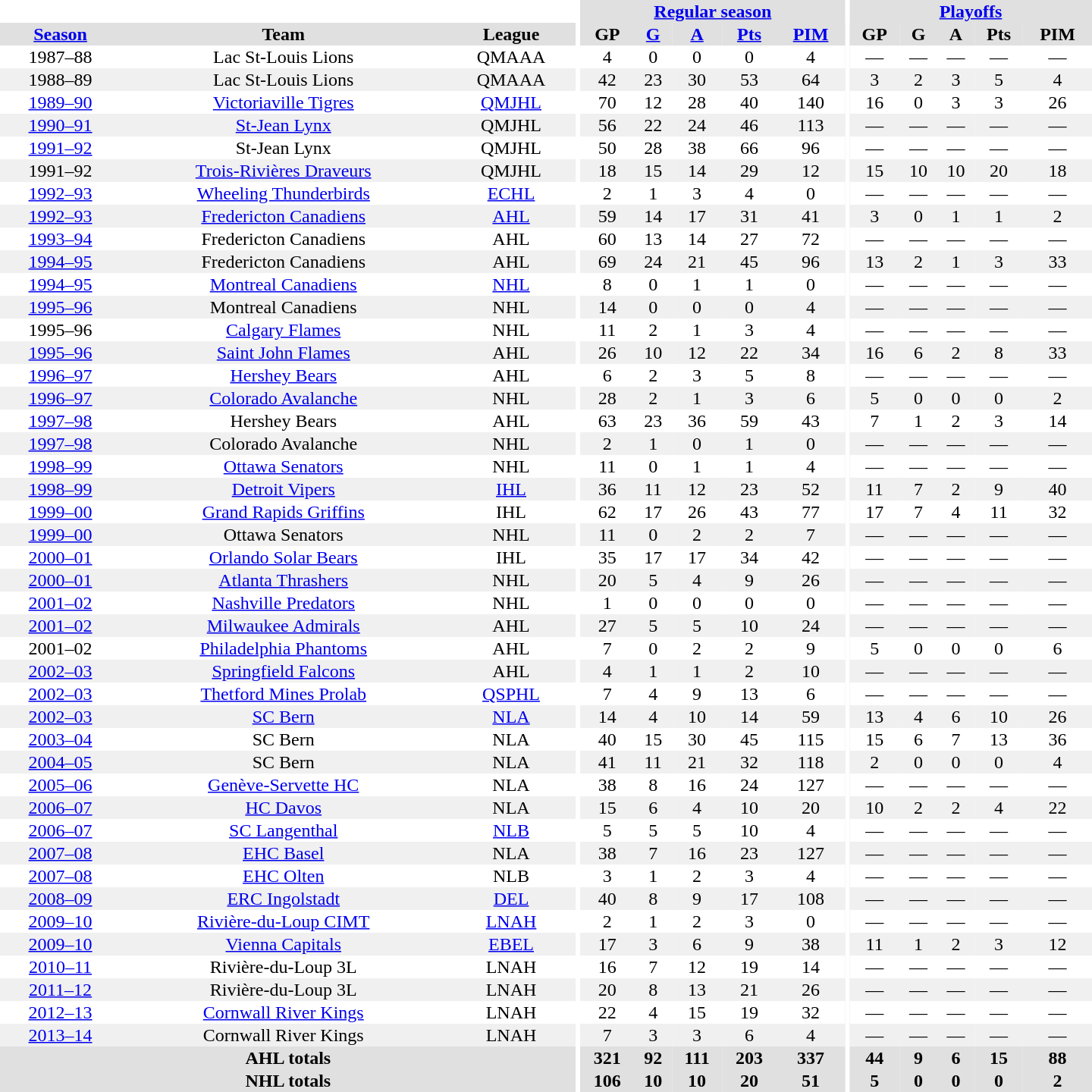<table border="0" cellpadding="1" cellspacing="0" style="text-align:center; width:60em">
<tr bgcolor="#e0e0e0">
<th colspan="3" bgcolor="#ffffff"></th>
<th rowspan="100" bgcolor="#ffffff"></th>
<th colspan="5"><a href='#'>Regular season</a></th>
<th rowspan="100" bgcolor="#ffffff"></th>
<th colspan="5"><a href='#'>Playoffs</a></th>
</tr>
<tr bgcolor="#e0e0e0">
<th><a href='#'>Season</a></th>
<th>Team</th>
<th>League</th>
<th>GP</th>
<th><a href='#'>G</a></th>
<th><a href='#'>A</a></th>
<th><a href='#'>Pts</a></th>
<th><a href='#'>PIM</a></th>
<th>GP</th>
<th>G</th>
<th>A</th>
<th>Pts</th>
<th>PIM</th>
</tr>
<tr>
<td>1987–88</td>
<td>Lac St-Louis Lions</td>
<td>QMAAA</td>
<td>4</td>
<td>0</td>
<td>0</td>
<td>0</td>
<td>4</td>
<td>—</td>
<td>—</td>
<td>—</td>
<td>—</td>
<td>—</td>
</tr>
<tr bgcolor="#f0f0f0">
<td>1988–89</td>
<td>Lac St-Louis Lions</td>
<td>QMAAA</td>
<td>42</td>
<td>23</td>
<td>30</td>
<td>53</td>
<td>64</td>
<td>3</td>
<td>2</td>
<td>3</td>
<td>5</td>
<td>4</td>
</tr>
<tr>
<td><a href='#'>1989–90</a></td>
<td><a href='#'>Victoriaville Tigres</a></td>
<td><a href='#'>QMJHL</a></td>
<td>70</td>
<td>12</td>
<td>28</td>
<td>40</td>
<td>140</td>
<td>16</td>
<td>0</td>
<td>3</td>
<td>3</td>
<td>26</td>
</tr>
<tr bgcolor="#f0f0f0">
<td><a href='#'>1990–91</a></td>
<td><a href='#'>St-Jean Lynx</a></td>
<td>QMJHL</td>
<td>56</td>
<td>22</td>
<td>24</td>
<td>46</td>
<td>113</td>
<td>—</td>
<td>—</td>
<td>—</td>
<td>—</td>
<td>—</td>
</tr>
<tr>
<td><a href='#'>1991–92</a></td>
<td>St-Jean Lynx</td>
<td>QMJHL</td>
<td>50</td>
<td>28</td>
<td>38</td>
<td>66</td>
<td>96</td>
<td>—</td>
<td>—</td>
<td>—</td>
<td>—</td>
<td>—</td>
</tr>
<tr bgcolor="#f0f0f0">
<td>1991–92</td>
<td><a href='#'>Trois-Rivières Draveurs</a></td>
<td>QMJHL</td>
<td>18</td>
<td>15</td>
<td>14</td>
<td>29</td>
<td>12</td>
<td>15</td>
<td>10</td>
<td>10</td>
<td>20</td>
<td>18</td>
</tr>
<tr>
<td><a href='#'>1992–93</a></td>
<td><a href='#'>Wheeling Thunderbirds</a></td>
<td><a href='#'>ECHL</a></td>
<td>2</td>
<td>1</td>
<td>3</td>
<td>4</td>
<td>0</td>
<td>—</td>
<td>—</td>
<td>—</td>
<td>—</td>
<td>—</td>
</tr>
<tr bgcolor="#f0f0f0">
<td><a href='#'>1992–93</a></td>
<td><a href='#'>Fredericton Canadiens</a></td>
<td><a href='#'>AHL</a></td>
<td>59</td>
<td>14</td>
<td>17</td>
<td>31</td>
<td>41</td>
<td>3</td>
<td>0</td>
<td>1</td>
<td>1</td>
<td>2</td>
</tr>
<tr>
<td><a href='#'>1993–94</a></td>
<td>Fredericton Canadiens</td>
<td>AHL</td>
<td>60</td>
<td>13</td>
<td>14</td>
<td>27</td>
<td>72</td>
<td>—</td>
<td>—</td>
<td>—</td>
<td>—</td>
<td>—</td>
</tr>
<tr bgcolor="#f0f0f0">
<td><a href='#'>1994–95</a></td>
<td>Fredericton Canadiens</td>
<td>AHL</td>
<td>69</td>
<td>24</td>
<td>21</td>
<td>45</td>
<td>96</td>
<td>13</td>
<td>2</td>
<td>1</td>
<td>3</td>
<td>33</td>
</tr>
<tr>
<td><a href='#'>1994–95</a></td>
<td><a href='#'>Montreal Canadiens</a></td>
<td><a href='#'>NHL</a></td>
<td>8</td>
<td>0</td>
<td>1</td>
<td>1</td>
<td>0</td>
<td>—</td>
<td>—</td>
<td>—</td>
<td>—</td>
<td>—</td>
</tr>
<tr bgcolor="#f0f0f0">
<td><a href='#'>1995–96</a></td>
<td>Montreal Canadiens</td>
<td>NHL</td>
<td>14</td>
<td>0</td>
<td>0</td>
<td>0</td>
<td>4</td>
<td>—</td>
<td>—</td>
<td>—</td>
<td>—</td>
<td>—</td>
</tr>
<tr>
<td>1995–96</td>
<td><a href='#'>Calgary Flames</a></td>
<td>NHL</td>
<td>11</td>
<td>2</td>
<td>1</td>
<td>3</td>
<td>4</td>
<td>—</td>
<td>—</td>
<td>—</td>
<td>—</td>
<td>—</td>
</tr>
<tr bgcolor="#f0f0f0">
<td><a href='#'>1995–96</a></td>
<td><a href='#'>Saint John Flames</a></td>
<td>AHL</td>
<td>26</td>
<td>10</td>
<td>12</td>
<td>22</td>
<td>34</td>
<td>16</td>
<td>6</td>
<td>2</td>
<td>8</td>
<td>33</td>
</tr>
<tr>
<td><a href='#'>1996–97</a></td>
<td><a href='#'>Hershey Bears</a></td>
<td>AHL</td>
<td>6</td>
<td>2</td>
<td>3</td>
<td>5</td>
<td>8</td>
<td>—</td>
<td>—</td>
<td>—</td>
<td>—</td>
<td>—</td>
</tr>
<tr bgcolor="#f0f0f0">
<td><a href='#'>1996–97</a></td>
<td><a href='#'>Colorado Avalanche</a></td>
<td>NHL</td>
<td>28</td>
<td>2</td>
<td>1</td>
<td>3</td>
<td>6</td>
<td>5</td>
<td>0</td>
<td>0</td>
<td>0</td>
<td>2</td>
</tr>
<tr>
<td><a href='#'>1997–98</a></td>
<td>Hershey Bears</td>
<td>AHL</td>
<td>63</td>
<td>23</td>
<td>36</td>
<td>59</td>
<td>43</td>
<td>7</td>
<td>1</td>
<td>2</td>
<td>3</td>
<td>14</td>
</tr>
<tr bgcolor="#f0f0f0">
<td><a href='#'>1997–98</a></td>
<td>Colorado Avalanche</td>
<td>NHL</td>
<td>2</td>
<td>1</td>
<td>0</td>
<td>1</td>
<td>0</td>
<td>—</td>
<td>—</td>
<td>—</td>
<td>—</td>
<td>—</td>
</tr>
<tr>
<td><a href='#'>1998–99</a></td>
<td><a href='#'>Ottawa Senators</a></td>
<td>NHL</td>
<td>11</td>
<td>0</td>
<td>1</td>
<td>1</td>
<td>4</td>
<td>—</td>
<td>—</td>
<td>—</td>
<td>—</td>
<td>—</td>
</tr>
<tr bgcolor="#f0f0f0">
<td><a href='#'>1998–99</a></td>
<td><a href='#'>Detroit Vipers</a></td>
<td><a href='#'>IHL</a></td>
<td>36</td>
<td>11</td>
<td>12</td>
<td>23</td>
<td>52</td>
<td>11</td>
<td>7</td>
<td>2</td>
<td>9</td>
<td>40</td>
</tr>
<tr>
<td><a href='#'>1999–00</a></td>
<td><a href='#'>Grand Rapids Griffins</a></td>
<td>IHL</td>
<td>62</td>
<td>17</td>
<td>26</td>
<td>43</td>
<td>77</td>
<td>17</td>
<td>7</td>
<td>4</td>
<td>11</td>
<td>32</td>
</tr>
<tr bgcolor="#f0f0f0">
<td><a href='#'>1999–00</a></td>
<td>Ottawa Senators</td>
<td>NHL</td>
<td>11</td>
<td>0</td>
<td>2</td>
<td>2</td>
<td>7</td>
<td>—</td>
<td>—</td>
<td>—</td>
<td>—</td>
<td>—</td>
</tr>
<tr>
<td><a href='#'>2000–01</a></td>
<td><a href='#'>Orlando Solar Bears</a></td>
<td>IHL</td>
<td>35</td>
<td>17</td>
<td>17</td>
<td>34</td>
<td>42</td>
<td>—</td>
<td>—</td>
<td>—</td>
<td>—</td>
<td>—</td>
</tr>
<tr bgcolor="#f0f0f0">
<td><a href='#'>2000–01</a></td>
<td><a href='#'>Atlanta Thrashers</a></td>
<td>NHL</td>
<td>20</td>
<td>5</td>
<td>4</td>
<td>9</td>
<td>26</td>
<td>—</td>
<td>—</td>
<td>—</td>
<td>—</td>
<td>—</td>
</tr>
<tr>
<td><a href='#'>2001–02</a></td>
<td><a href='#'>Nashville Predators</a></td>
<td>NHL</td>
<td>1</td>
<td>0</td>
<td>0</td>
<td>0</td>
<td>0</td>
<td>—</td>
<td>—</td>
<td>—</td>
<td>—</td>
<td>—</td>
</tr>
<tr bgcolor="#f0f0f0">
<td><a href='#'>2001–02</a></td>
<td><a href='#'>Milwaukee Admirals</a></td>
<td>AHL</td>
<td>27</td>
<td>5</td>
<td>5</td>
<td>10</td>
<td>24</td>
<td>—</td>
<td>—</td>
<td>—</td>
<td>—</td>
<td>—</td>
</tr>
<tr>
<td>2001–02</td>
<td><a href='#'>Philadelphia Phantoms</a></td>
<td>AHL</td>
<td>7</td>
<td>0</td>
<td>2</td>
<td>2</td>
<td>9</td>
<td>5</td>
<td>0</td>
<td>0</td>
<td>0</td>
<td>6</td>
</tr>
<tr bgcolor="#f0f0f0">
<td><a href='#'>2002–03</a></td>
<td><a href='#'>Springfield Falcons</a></td>
<td>AHL</td>
<td>4</td>
<td>1</td>
<td>1</td>
<td>2</td>
<td>10</td>
<td>—</td>
<td>—</td>
<td>—</td>
<td>—</td>
<td>—</td>
</tr>
<tr>
<td><a href='#'>2002–03</a></td>
<td><a href='#'>Thetford Mines Prolab</a></td>
<td><a href='#'>QSPHL</a></td>
<td>7</td>
<td>4</td>
<td>9</td>
<td>13</td>
<td>6</td>
<td>—</td>
<td>—</td>
<td>—</td>
<td>—</td>
<td>—</td>
</tr>
<tr bgcolor="#f0f0f0">
<td><a href='#'>2002–03</a></td>
<td><a href='#'>SC Bern</a></td>
<td><a href='#'>NLA</a></td>
<td>14</td>
<td>4</td>
<td>10</td>
<td>14</td>
<td>59</td>
<td>13</td>
<td>4</td>
<td>6</td>
<td>10</td>
<td>26</td>
</tr>
<tr>
<td><a href='#'>2003–04</a></td>
<td>SC Bern</td>
<td>NLA</td>
<td>40</td>
<td>15</td>
<td>30</td>
<td>45</td>
<td>115</td>
<td>15</td>
<td>6</td>
<td>7</td>
<td>13</td>
<td>36</td>
</tr>
<tr bgcolor="#f0f0f0">
<td><a href='#'>2004–05</a></td>
<td>SC Bern</td>
<td>NLA</td>
<td>41</td>
<td>11</td>
<td>21</td>
<td>32</td>
<td>118</td>
<td>2</td>
<td>0</td>
<td>0</td>
<td>0</td>
<td>4</td>
</tr>
<tr>
<td><a href='#'>2005–06</a></td>
<td><a href='#'>Genève-Servette HC</a></td>
<td>NLA</td>
<td>38</td>
<td>8</td>
<td>16</td>
<td>24</td>
<td>127</td>
<td>—</td>
<td>—</td>
<td>—</td>
<td>—</td>
<td>—</td>
</tr>
<tr bgcolor="#f0f0f0">
<td><a href='#'>2006–07</a></td>
<td><a href='#'>HC Davos</a></td>
<td>NLA</td>
<td>15</td>
<td>6</td>
<td>4</td>
<td>10</td>
<td>20</td>
<td>10</td>
<td>2</td>
<td>2</td>
<td>4</td>
<td>22</td>
</tr>
<tr>
<td><a href='#'>2006–07</a></td>
<td><a href='#'>SC Langenthal</a></td>
<td><a href='#'>NLB</a></td>
<td>5</td>
<td>5</td>
<td>5</td>
<td>10</td>
<td>4</td>
<td>—</td>
<td>—</td>
<td>—</td>
<td>—</td>
<td>—</td>
</tr>
<tr bgcolor="#f0f0f0">
<td><a href='#'>2007–08</a></td>
<td><a href='#'>EHC Basel</a></td>
<td>NLA</td>
<td>38</td>
<td>7</td>
<td>16</td>
<td>23</td>
<td>127</td>
<td>—</td>
<td>—</td>
<td>—</td>
<td>—</td>
<td>—</td>
</tr>
<tr>
<td><a href='#'>2007–08</a></td>
<td><a href='#'>EHC Olten</a></td>
<td>NLB</td>
<td>3</td>
<td>1</td>
<td>2</td>
<td>3</td>
<td>4</td>
<td>—</td>
<td>—</td>
<td>—</td>
<td>—</td>
<td>—</td>
</tr>
<tr bgcolor="#f0f0f0">
<td><a href='#'>2008–09</a></td>
<td><a href='#'>ERC Ingolstadt</a></td>
<td><a href='#'>DEL</a></td>
<td>40</td>
<td>8</td>
<td>9</td>
<td>17</td>
<td>108</td>
<td>—</td>
<td>—</td>
<td>—</td>
<td>—</td>
<td>—</td>
</tr>
<tr>
<td><a href='#'>2009–10</a></td>
<td><a href='#'>Rivière-du-Loup CIMT</a></td>
<td><a href='#'>LNAH</a></td>
<td>2</td>
<td>1</td>
<td>2</td>
<td>3</td>
<td>0</td>
<td>—</td>
<td>—</td>
<td>—</td>
<td>—</td>
<td>—</td>
</tr>
<tr bgcolor="#f0f0f0">
<td><a href='#'>2009–10</a></td>
<td><a href='#'>Vienna Capitals</a></td>
<td><a href='#'>EBEL</a></td>
<td>17</td>
<td>3</td>
<td>6</td>
<td>9</td>
<td>38</td>
<td>11</td>
<td>1</td>
<td>2</td>
<td>3</td>
<td>12</td>
</tr>
<tr>
<td><a href='#'>2010–11</a></td>
<td>Rivière-du-Loup 3L</td>
<td>LNAH</td>
<td>16</td>
<td>7</td>
<td>12</td>
<td>19</td>
<td>14</td>
<td>—</td>
<td>—</td>
<td>—</td>
<td>—</td>
<td>—</td>
</tr>
<tr bgcolor="#f0f0f0">
<td><a href='#'>2011–12</a></td>
<td>Rivière-du-Loup 3L</td>
<td>LNAH</td>
<td>20</td>
<td>8</td>
<td>13</td>
<td>21</td>
<td>26</td>
<td>—</td>
<td>—</td>
<td>—</td>
<td>—</td>
<td>—</td>
</tr>
<tr>
<td><a href='#'>2012–13</a></td>
<td><a href='#'>Cornwall River Kings</a></td>
<td>LNAH</td>
<td>22</td>
<td>4</td>
<td>15</td>
<td>19</td>
<td>32</td>
<td>—</td>
<td>—</td>
<td>—</td>
<td>—</td>
<td>—</td>
</tr>
<tr bgcolor="#f0f0f0">
<td><a href='#'>2013–14</a></td>
<td>Cornwall River Kings</td>
<td>LNAH</td>
<td>7</td>
<td>3</td>
<td>3</td>
<td>6</td>
<td>4</td>
<td>—</td>
<td>—</td>
<td>—</td>
<td>—</td>
<td>—</td>
</tr>
<tr bgcolor="#e0e0e0">
<th colspan="3">AHL totals</th>
<th>321</th>
<th>92</th>
<th>111</th>
<th>203</th>
<th>337</th>
<th>44</th>
<th>9</th>
<th>6</th>
<th>15</th>
<th>88</th>
</tr>
<tr bgcolor="#e0e0e0">
<th colspan="3">NHL totals</th>
<th>106</th>
<th>10</th>
<th>10</th>
<th>20</th>
<th>51</th>
<th>5</th>
<th>0</th>
<th>0</th>
<th>0</th>
<th>2</th>
</tr>
</table>
